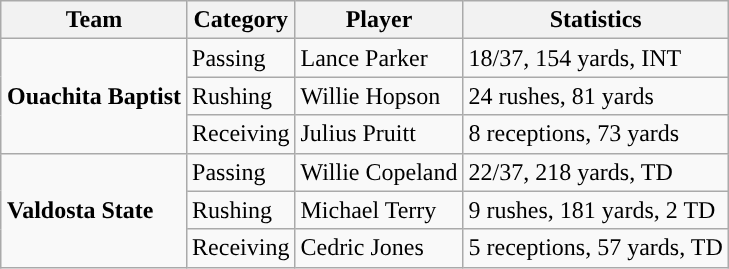<table class="wikitable" style="float: right;">
<tr>
<th>Team</th>
<th>Category</th>
<th>Player</th>
<th>Statistics</th>
</tr>
<tr>
<td rowspan=3><strong>Ouachita Baptist</strong></td>
<td>Passing</td>
<td>Lance Parker</td>
<td>18/37, 154 yards, INT</td>
</tr>
<tr>
<td>Rushing</td>
<td>Willie Hopson</td>
<td>24 rushes, 81 yards</td>
</tr>
<tr>
<td>Receiving</td>
<td>Julius Pruitt</td>
<td>8 receptions, 73 yards</td>
</tr>
<tr>
<td rowspan=3><strong>Valdosta State</strong></td>
<td>Passing</td>
<td>Willie Copeland</td>
<td>22/37, 218 yards, TD</td>
</tr>
<tr>
<td>Rushing</td>
<td>Michael Terry</td>
<td>9 rushes, 181 yards, 2 TD</td>
</tr>
<tr>
<td>Receiving</td>
<td>Cedric Jones</td>
<td>5 receptions, 57 yards, TD</td>
</tr>
</table>
